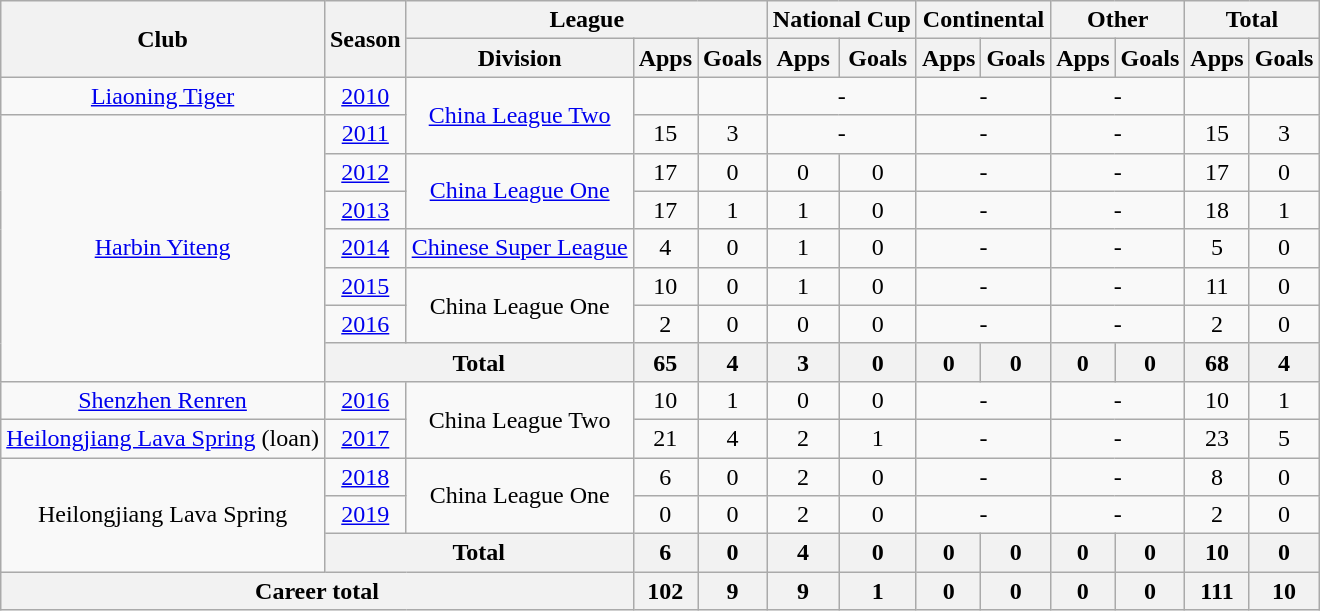<table class="wikitable" style="text-align: center">
<tr>
<th rowspan="2">Club</th>
<th rowspan="2">Season</th>
<th colspan="3">League</th>
<th colspan="2">National Cup</th>
<th colspan="2">Continental</th>
<th colspan="2">Other</th>
<th colspan="2">Total</th>
</tr>
<tr>
<th>Division</th>
<th>Apps</th>
<th>Goals</th>
<th>Apps</th>
<th>Goals</th>
<th>Apps</th>
<th>Goals</th>
<th>Apps</th>
<th>Goals</th>
<th>Apps</th>
<th>Goals</th>
</tr>
<tr>
<td><a href='#'>Liaoning Tiger</a></td>
<td><a href='#'>2010</a></td>
<td rowspan="2"><a href='#'>China League Two</a></td>
<td></td>
<td></td>
<td colspan="2">-</td>
<td colspan="2">-</td>
<td colspan="2">-</td>
<td></td>
<td></td>
</tr>
<tr>
<td rowspan=7><a href='#'>Harbin Yiteng</a></td>
<td><a href='#'>2011</a></td>
<td>15</td>
<td>3</td>
<td colspan="2">-</td>
<td colspan="2">-</td>
<td colspan="2">-</td>
<td>15</td>
<td>3</td>
</tr>
<tr>
<td><a href='#'>2012</a></td>
<td rowspan="2"><a href='#'>China League One</a></td>
<td>17</td>
<td>0</td>
<td>0</td>
<td>0</td>
<td colspan="2">-</td>
<td colspan="2">-</td>
<td>17</td>
<td>0</td>
</tr>
<tr>
<td><a href='#'>2013</a></td>
<td>17</td>
<td>1</td>
<td>1</td>
<td>0</td>
<td colspan="2">-</td>
<td colspan="2">-</td>
<td>18</td>
<td>1</td>
</tr>
<tr>
<td><a href='#'>2014</a></td>
<td rowspan="1"><a href='#'>Chinese Super League</a></td>
<td>4</td>
<td>0</td>
<td>1</td>
<td>0</td>
<td colspan="2">-</td>
<td colspan="2">-</td>
<td>5</td>
<td>0</td>
</tr>
<tr>
<td><a href='#'>2015</a></td>
<td rowspan="2">China League One</td>
<td>10</td>
<td>0</td>
<td>1</td>
<td>0</td>
<td colspan="2">-</td>
<td colspan="2">-</td>
<td>11</td>
<td>0</td>
</tr>
<tr>
<td><a href='#'>2016</a></td>
<td>2</td>
<td>0</td>
<td>0</td>
<td>0</td>
<td colspan="2">-</td>
<td colspan="2">-</td>
<td>2</td>
<td>0</td>
</tr>
<tr>
<th colspan=2>Total</th>
<th>65</th>
<th>4</th>
<th>3</th>
<th>0</th>
<th>0</th>
<th>0</th>
<th>0</th>
<th>0</th>
<th>68</th>
<th>4</th>
</tr>
<tr>
<td><a href='#'>Shenzhen Renren</a></td>
<td><a href='#'>2016</a></td>
<td rowspan=2>China League Two</td>
<td>10</td>
<td>1</td>
<td>0</td>
<td>0</td>
<td colspan="2">-</td>
<td colspan="2">-</td>
<td>10</td>
<td>1</td>
</tr>
<tr>
<td><a href='#'>Heilongjiang Lava Spring</a> (loan)</td>
<td><a href='#'>2017</a></td>
<td>21</td>
<td>4</td>
<td>2</td>
<td>1</td>
<td colspan="2">-</td>
<td colspan="2">-</td>
<td>23</td>
<td>5</td>
</tr>
<tr>
<td rowspan=3>Heilongjiang Lava Spring</td>
<td><a href='#'>2018</a></td>
<td rowspan=2>China League One</td>
<td>6</td>
<td>0</td>
<td>2</td>
<td>0</td>
<td colspan="2">-</td>
<td colspan="2">-</td>
<td>8</td>
<td>0</td>
</tr>
<tr>
<td><a href='#'>2019</a></td>
<td>0</td>
<td>0</td>
<td>2</td>
<td>0</td>
<td colspan="2">-</td>
<td colspan="2">-</td>
<td>2</td>
<td>0</td>
</tr>
<tr>
<th colspan=2>Total</th>
<th>6</th>
<th>0</th>
<th>4</th>
<th>0</th>
<th>0</th>
<th>0</th>
<th>0</th>
<th>0</th>
<th>10</th>
<th>0</th>
</tr>
<tr>
<th colspan=3>Career total</th>
<th>102</th>
<th>9</th>
<th>9</th>
<th>1</th>
<th>0</th>
<th>0</th>
<th>0</th>
<th>0</th>
<th>111</th>
<th>10</th>
</tr>
</table>
